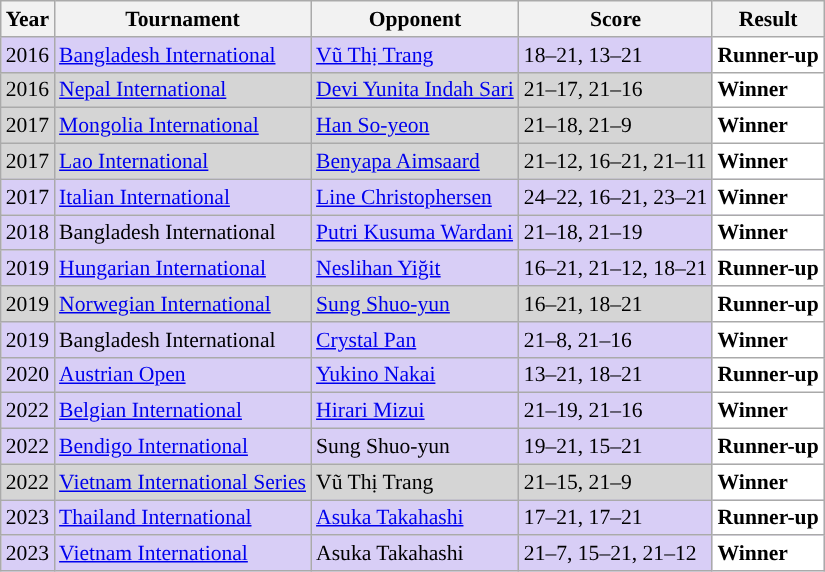<table class="sortable wikitable" style="font-size: 90%;">
<tr>
<th>Year</th>
<th>Tournament</th>
<th>Opponent</th>
<th>Score</th>
<th>Result</th>
</tr>
<tr style="background:#D8CEF6">
<td align="center">2016</td>
<td align="left"><a href='#'>Bangladesh International</a></td>
<td align="left"> <a href='#'>Vũ Thị Trang</a></td>
<td align="left">18–21, 13–21</td>
<td style="text-align:left; background:white"> <strong>Runner-up</strong></td>
</tr>
<tr style="background:#D5D5D5">
<td align="center">2016</td>
<td align="left"><a href='#'>Nepal International</a></td>
<td align="left"> <a href='#'>Devi Yunita Indah Sari</a></td>
<td align="left">21–17, 21–16</td>
<td style="text-align:left; background:white"> <strong>Winner</strong></td>
</tr>
<tr style="background:#D5D5D5">
<td align="center">2017</td>
<td align="left"><a href='#'>Mongolia International</a></td>
<td align="left"> <a href='#'>Han So-yeon</a></td>
<td align="left">21–18, 21–9</td>
<td style="text-align:left; background:white"> <strong>Winner</strong></td>
</tr>
<tr style="background:#D5D5D5">
<td align="center">2017</td>
<td align="left"><a href='#'>Lao International</a></td>
<td align="left"> <a href='#'>Benyapa Aimsaard</a></td>
<td align="left">21–12, 16–21, 21–11</td>
<td style="text-align:left; background:white"> <strong>Winner</strong></td>
</tr>
<tr style="background:#D8CEF6">
<td align="center">2017</td>
<td align="left"><a href='#'>Italian International</a></td>
<td align="left"> <a href='#'>Line Christophersen</a></td>
<td align="left">24–22, 16–21, 23–21</td>
<td style="text-align:left; background:white"> <strong>Winner</strong></td>
</tr>
<tr style="background:#D8CEF6">
<td align="center">2018</td>
<td align="left">Bangladesh International</td>
<td align="left"> <a href='#'>Putri Kusuma Wardani</a></td>
<td align="left">21–18, 21–19</td>
<td style="text-align:left; background:white"> <strong>Winner</strong></td>
</tr>
<tr style="background:#D8CEF6">
<td align="center">2019</td>
<td align="left"><a href='#'>Hungarian International</a></td>
<td align="left"> <a href='#'>Neslihan Yiğit</a></td>
<td align="left">16–21, 21–12, 18–21</td>
<td style="text-align:left; background:white"> <strong>Runner-up</strong></td>
</tr>
<tr style="background:#D5D5D5">
<td align="center">2019</td>
<td align="left"><a href='#'>Norwegian International</a></td>
<td align="left"> <a href='#'>Sung Shuo-yun</a></td>
<td align="left">16–21, 18–21</td>
<td style="text-align:left; background:white"> <strong>Runner-up</strong></td>
</tr>
<tr style="background:#D8CEF6">
<td align="center">2019</td>
<td align="left">Bangladesh International</td>
<td align="left"> <a href='#'>Crystal Pan</a></td>
<td align="left">21–8, 21–16</td>
<td style="text-align:left; background:white"> <strong>Winner</strong></td>
</tr>
<tr style="background:#D8CEF6">
<td align="center">2020</td>
<td align="left"><a href='#'>Austrian Open</a></td>
<td align="left"> <a href='#'>Yukino Nakai</a></td>
<td align="left">13–21, 18–21</td>
<td style="text-align:left; background:white"> <strong>Runner-up</strong></td>
</tr>
<tr style="background:#D8CEF6">
<td align="center">2022</td>
<td align="left"><a href='#'>Belgian International</a></td>
<td align="left"> <a href='#'>Hirari Mizui</a></td>
<td align="left">21–19, 21–16</td>
<td style="text-align:left; background:white"> <strong>Winner</strong></td>
</tr>
<tr style="background:#D8CEF6">
<td align="center">2022</td>
<td align="left"><a href='#'>Bendigo International</a></td>
<td align="left"> Sung Shuo-yun</td>
<td align="left">19–21, 15–21</td>
<td style="text-align:left; background:white"> <strong>Runner-up</strong></td>
</tr>
<tr style="background:#D5D5D5">
<td align="center">2022</td>
<td align="left"><a href='#'>Vietnam International Series</a></td>
<td align="left"> Vũ Thị Trang</td>
<td align="left">21–15, 21–9</td>
<td style="text-align:left; background:white"> <strong>Winner</strong></td>
</tr>
<tr style="background:#D8CEF6">
<td align="center">2023</td>
<td align="left"><a href='#'>Thailand International</a></td>
<td align="left"> <a href='#'>Asuka Takahashi</a></td>
<td align="left">17–21, 17–21</td>
<td style="text-align:left; background:white"> <strong>Runner-up</strong></td>
</tr>
<tr style="background:#D8CEF6">
<td align="center">2023</td>
<td align="left"><a href='#'>Vietnam International</a></td>
<td align="left"> Asuka Takahashi</td>
<td align="left">21–7, 15–21, 21–12</td>
<td style="text-align:left; background:white"> <strong>Winner</strong></td>
</tr>
</table>
